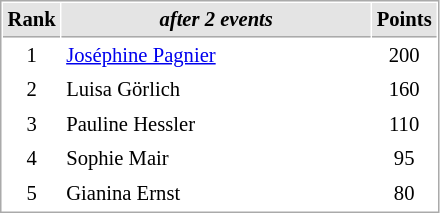<table cellspacing="1" cellpadding="3" style="border:1px solid #aaa; font-size:86%;">
<tr style="background:#e4e4e4;">
<th style="border-bottom:1px solid #aaa; width:10px;">Rank</th>
<th style="border-bottom:1px solid #aaa; width:200px;"><em>after 2 events</em></th>
<th style="border-bottom:1px solid #aaa; width:20px;">Points</th>
</tr>
<tr>
<td align=center>1</td>
<td> <a href='#'>Joséphine Pagnier</a></td>
<td align=center>200</td>
</tr>
<tr>
<td align=center>2</td>
<td> Luisa Görlich</td>
<td align=center>160</td>
</tr>
<tr>
<td align=center>3</td>
<td> Pauline Hessler</td>
<td align=center>110</td>
</tr>
<tr>
<td align=center>4</td>
<td> Sophie Mair</td>
<td align=center>95</td>
</tr>
<tr>
<td align=center>5</td>
<td> Gianina Ernst</td>
<td align=center>80</td>
</tr>
</table>
